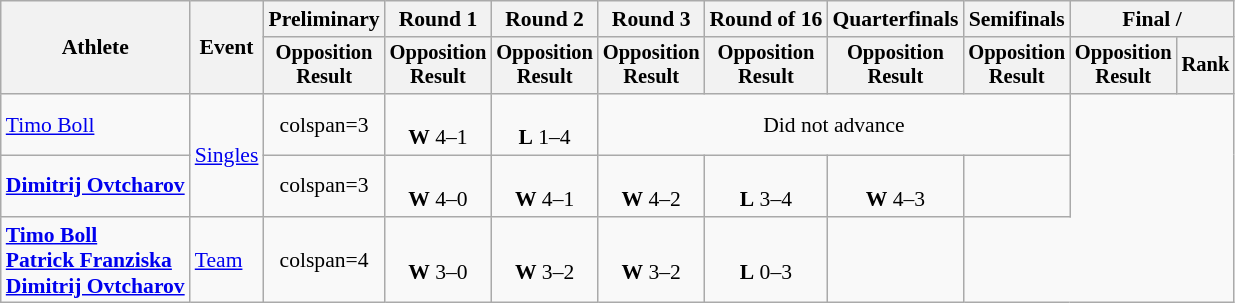<table class="wikitable" style="font-size:90%">
<tr>
<th rowspan=2>Athlete</th>
<th rowspan=2>Event</th>
<th>Preliminary</th>
<th>Round 1</th>
<th>Round 2</th>
<th>Round 3</th>
<th>Round of 16</th>
<th>Quarterfinals</th>
<th>Semifinals</th>
<th colspan=2>Final / </th>
</tr>
<tr style="font-size:95%">
<th>Opposition<br>Result</th>
<th>Opposition<br>Result</th>
<th>Opposition<br>Result</th>
<th>Opposition<br>Result</th>
<th>Opposition<br>Result</th>
<th>Opposition<br>Result</th>
<th>Opposition<br>Result</th>
<th>Opposition<br>Result</th>
<th>Rank</th>
</tr>
<tr align=center>
<td align=left><a href='#'>Timo Boll</a></td>
<td align=left rowspan=2><a href='#'>Singles</a></td>
<td>colspan=3 </td>
<td><br><strong>W</strong> 4–1</td>
<td><br><strong>L</strong> 1–4</td>
<td colspan=4>Did not advance</td>
</tr>
<tr align=center>
<td align=left><strong><a href='#'>Dimitrij Ovtcharov</a></strong></td>
<td>colspan=3 </td>
<td><br><strong>W</strong> 4–0</td>
<td><br><strong>W</strong> 4–1</td>
<td><br><strong>W</strong> 4–2</td>
<td><br><strong>L</strong> 3–4</td>
<td><br><strong>W</strong> 4–3</td>
<td></td>
</tr>
<tr align=center>
<td align=left><strong><a href='#'>Timo Boll</a><br><a href='#'>Patrick Franziska</a><br><a href='#'>Dimitrij Ovtcharov</a></strong></td>
<td align=left><a href='#'>Team</a></td>
<td>colspan=4 </td>
<td><br><strong>W</strong> 3–0</td>
<td><br><strong>W</strong> 3–2</td>
<td><br><strong>W</strong> 3–2</td>
<td><br><strong>L</strong> 0–3</td>
<td></td>
</tr>
</table>
